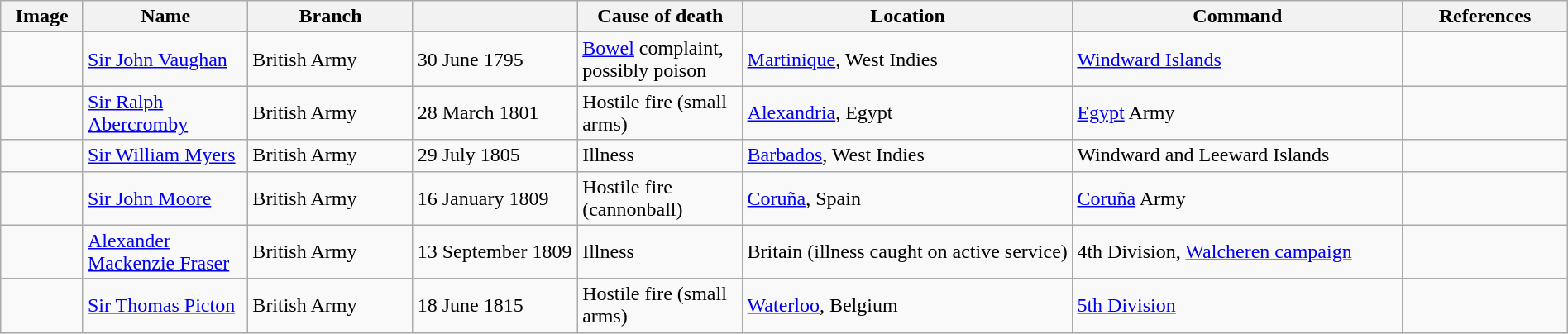<table class="wikitable"width=100%>
<tr>
<th style="width: 5%">Image</th>
<th style="width: 10%">Name</th>
<th style="width: 10%">Branch</th>
<th style="width: 10%"></th>
<th style="width: 10%">Cause of death</th>
<th style="width: 20%">Location</th>
<th style="width: 20%">Command</th>
<th style="width: 10%">References</th>
</tr>
<tr>
<td></td>
<td><a href='#'>Sir John Vaughan</a></td>
<td>British Army</td>
<td>30 June 1795</td>
<td><a href='#'>Bowel</a> complaint, possibly poison</td>
<td><a href='#'>Martinique</a>, West Indies</td>
<td><a href='#'>Windward Islands</a></td>
<td></td>
</tr>
<tr>
<td></td>
<td><a href='#'>Sir Ralph Abercromby</a></td>
<td>British Army</td>
<td>28 March 1801</td>
<td>Hostile fire (small arms)</td>
<td><a href='#'>Alexandria</a>, Egypt</td>
<td><a href='#'>Egypt</a> Army</td>
<td></td>
</tr>
<tr>
<td></td>
<td><a href='#'>Sir William Myers</a></td>
<td>British Army</td>
<td>29 July 1805</td>
<td>Illness</td>
<td><a href='#'>Barbados</a>, West Indies</td>
<td>Windward and Leeward Islands</td>
<td></td>
</tr>
<tr>
<td></td>
<td><a href='#'>Sir John Moore</a></td>
<td>British Army</td>
<td>16 January 1809</td>
<td>Hostile fire (cannonball)</td>
<td><a href='#'>Coruña</a>, Spain</td>
<td><a href='#'>Coruña</a> Army</td>
<td></td>
</tr>
<tr>
<td></td>
<td><a href='#'>Alexander Mackenzie Fraser</a></td>
<td>British Army</td>
<td>13 September 1809</td>
<td>Illness</td>
<td>Britain (illness caught on active service)</td>
<td>4th Division, <a href='#'>Walcheren campaign</a></td>
<td></td>
</tr>
<tr>
<td></td>
<td><a href='#'>Sir Thomas Picton</a></td>
<td>British Army</td>
<td>18 June 1815</td>
<td>Hostile fire (small arms)</td>
<td><a href='#'>Waterloo</a>, Belgium</td>
<td><a href='#'>5th Division</a></td>
<td></td>
</tr>
</table>
